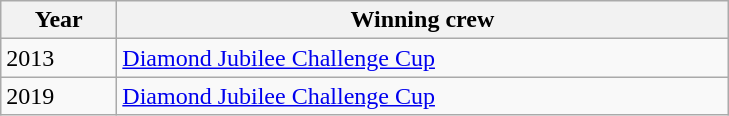<table class="wikitable">
<tr>
<th width=70>Year</th>
<th width=400>Winning crew</th>
</tr>
<tr>
<td>2013</td>
<td><a href='#'>Diamond Jubilee Challenge Cup</a></td>
</tr>
<tr>
<td>2019</td>
<td><a href='#'>Diamond Jubilee Challenge Cup</a></td>
</tr>
</table>
